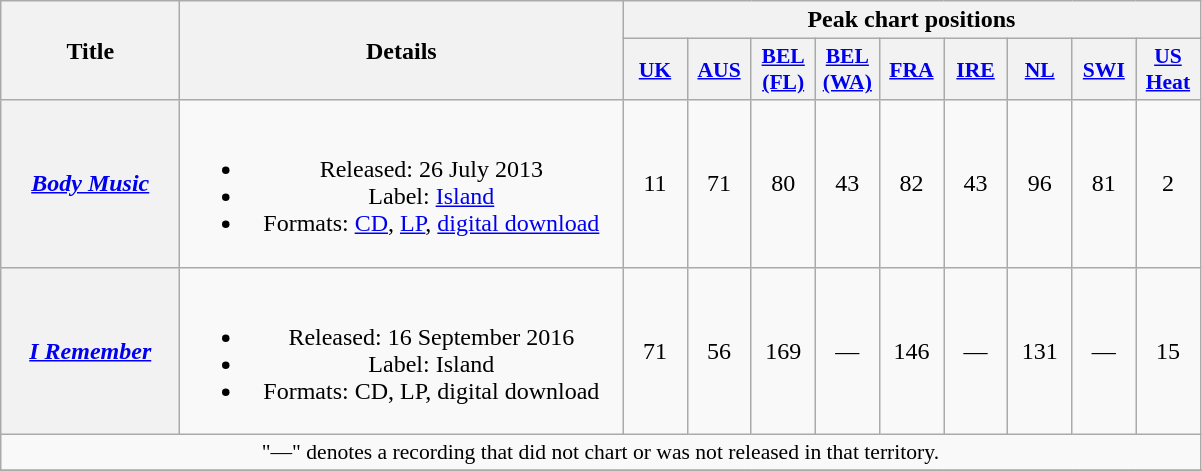<table class="wikitable plainrowheaders" style="text-align:center;">
<tr>
<th scope="col" rowspan="2" style="width:7em;">Title</th>
<th scope="col" rowspan="2" style="width:18em;">Details</th>
<th scope="col" colspan="9">Peak chart positions</th>
</tr>
<tr>
<th scope="col" style="width:2.5em;font-size:90%;"><a href='#'>UK</a><br></th>
<th scope="col" style="width:2.5em;font-size:90%;"><a href='#'>AUS</a><br></th>
<th scope="col" style="width:2.5em;font-size:90%;"><a href='#'>BEL<br>(FL)</a><br></th>
<th scope="col" style="width:2.5em;font-size:90%;"><a href='#'>BEL<br>(WA)</a><br></th>
<th scope="col" style="width:2.5em;font-size:90%;"><a href='#'>FRA</a><br></th>
<th scope="col" style="width:2.5em;font-size:90%;"><a href='#'>IRE</a><br></th>
<th scope="col" style="width:2.5em;font-size:90%;"><a href='#'>NL</a><br></th>
<th scope="col" style="width:2.5em;font-size:90%;"><a href='#'>SWI</a><br></th>
<th scope="col" style="width:2.5em;font-size:90%;"><a href='#'>US<br>Heat</a><br></th>
</tr>
<tr>
<th scope="row"><em><a href='#'>Body Music</a></em></th>
<td><br><ul><li>Released: 26 July 2013</li><li>Label: <a href='#'>Island</a></li><li>Formats: <a href='#'>CD</a>, <a href='#'>LP</a>, <a href='#'>digital download</a></li></ul></td>
<td>11</td>
<td>71</td>
<td>80</td>
<td>43</td>
<td>82</td>
<td>43</td>
<td>96</td>
<td>81</td>
<td>2</td>
</tr>
<tr>
<th scope="row"><em><a href='#'>I Remember</a></em></th>
<td><br><ul><li>Released: 16 September 2016</li><li>Label: Island</li><li>Formats: CD, LP, digital download</li></ul></td>
<td>71</td>
<td>56</td>
<td>169</td>
<td>—</td>
<td>146</td>
<td>—</td>
<td>131</td>
<td>—</td>
<td>15</td>
</tr>
<tr>
<td colspan="11" style="font-size:90%">"—" denotes a recording that did not chart or was not released in that territory.</td>
</tr>
<tr>
</tr>
</table>
